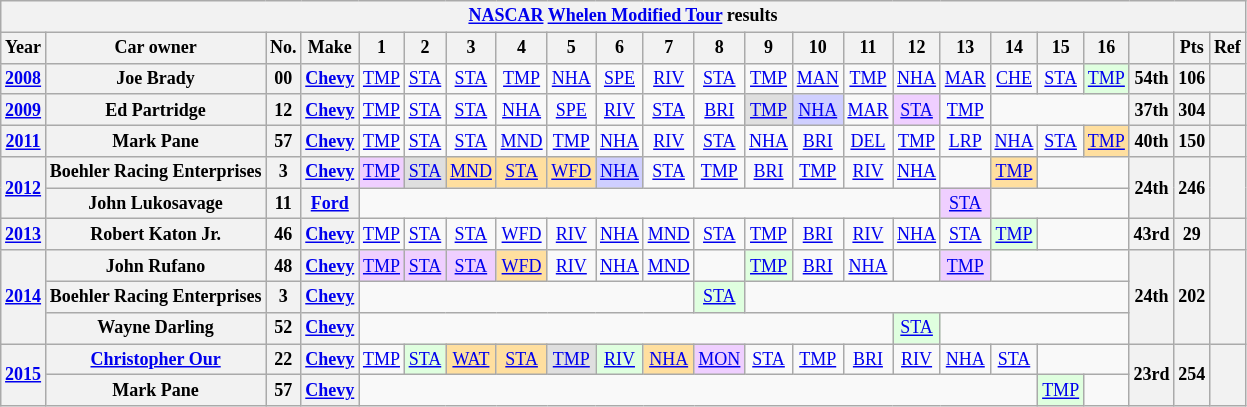<table class="wikitable" style="text-align:center; font-size:75%">
<tr>
<th colspan=38><a href='#'>NASCAR</a> <a href='#'>Whelen Modified Tour</a> results</th>
</tr>
<tr>
<th>Year</th>
<th>Car owner</th>
<th>No.</th>
<th>Make</th>
<th>1</th>
<th>2</th>
<th>3</th>
<th>4</th>
<th>5</th>
<th>6</th>
<th>7</th>
<th>8</th>
<th>9</th>
<th>10</th>
<th>11</th>
<th>12</th>
<th>13</th>
<th>14</th>
<th>15</th>
<th>16</th>
<th></th>
<th>Pts</th>
<th>Ref</th>
</tr>
<tr>
<th><a href='#'>2008</a></th>
<th>Joe Brady</th>
<th>00</th>
<th><a href='#'>Chevy</a></th>
<td><a href='#'>TMP</a></td>
<td><a href='#'>STA</a></td>
<td><a href='#'>STA</a></td>
<td><a href='#'>TMP</a></td>
<td><a href='#'>NHA</a></td>
<td><a href='#'>SPE</a></td>
<td><a href='#'>RIV</a></td>
<td><a href='#'>STA</a></td>
<td><a href='#'>TMP</a></td>
<td><a href='#'>MAN</a></td>
<td><a href='#'>TMP</a></td>
<td><a href='#'>NHA</a></td>
<td><a href='#'>MAR</a></td>
<td><a href='#'>CHE</a></td>
<td><a href='#'>STA</a></td>
<td style="background:#DFFFDF;"><a href='#'>TMP</a><br></td>
<th>54th</th>
<th>106</th>
<th></th>
</tr>
<tr>
<th><a href='#'>2009</a></th>
<th>Ed Partridge</th>
<th>12</th>
<th><a href='#'>Chevy</a></th>
<td><a href='#'>TMP</a></td>
<td><a href='#'>STA</a></td>
<td><a href='#'>STA</a></td>
<td><a href='#'>NHA</a></td>
<td><a href='#'>SPE</a></td>
<td><a href='#'>RIV</a></td>
<td><a href='#'>STA</a></td>
<td><a href='#'>BRI</a></td>
<td style="background:#DFDFDF;"><a href='#'>TMP</a><br></td>
<td style="background:#CFCFFF;"><a href='#'>NHA</a><br></td>
<td><a href='#'>MAR</a></td>
<td style="background:#EFCFFF;"><a href='#'>STA</a><br></td>
<td><a href='#'>TMP</a></td>
<td colspan=3></td>
<th>37th</th>
<th>304</th>
<th></th>
</tr>
<tr>
<th><a href='#'>2011</a></th>
<th>Mark Pane</th>
<th>57</th>
<th><a href='#'>Chevy</a></th>
<td><a href='#'>TMP</a></td>
<td><a href='#'>STA</a></td>
<td><a href='#'>STA</a></td>
<td><a href='#'>MND</a></td>
<td><a href='#'>TMP</a></td>
<td><a href='#'>NHA</a></td>
<td><a href='#'>RIV</a></td>
<td><a href='#'>STA</a></td>
<td><a href='#'>NHA</a></td>
<td><a href='#'>BRI</a></td>
<td><a href='#'>DEL</a></td>
<td><a href='#'>TMP</a></td>
<td><a href='#'>LRP</a></td>
<td><a href='#'>NHA</a></td>
<td><a href='#'>STA</a></td>
<td style="background:#FFDF9F;"><a href='#'>TMP</a><br></td>
<th>40th</th>
<th>150</th>
<th></th>
</tr>
<tr>
<th rowspan=2><a href='#'>2012</a></th>
<th>Boehler Racing Enterprises</th>
<th>3</th>
<th><a href='#'>Chevy</a></th>
<td style="background:#EFCFFF;"><a href='#'>TMP</a><br></td>
<td style="background:#DFDFDF;"><a href='#'>STA</a><br></td>
<td style="background:#FFDF9F;"><a href='#'>MND</a><br></td>
<td style="background:#FFDF9F;"><a href='#'>STA</a><br></td>
<td style="background:#FFDF9F;"><a href='#'>WFD</a><br></td>
<td style="background:#CFCFFF;"><a href='#'>NHA</a><br></td>
<td><a href='#'>STA</a></td>
<td><a href='#'>TMP</a></td>
<td><a href='#'>BRI</a></td>
<td><a href='#'>TMP</a></td>
<td><a href='#'>RIV</a></td>
<td><a href='#'>NHA</a></td>
<td></td>
<td style="background:#FFDF9F;"><a href='#'>TMP</a><br></td>
<td colspan=2></td>
<th rowspan=2>24th</th>
<th rowspan=2>246</th>
<th rowspan=2></th>
</tr>
<tr>
<th>John Lukosavage</th>
<th>11</th>
<th><a href='#'>Ford</a></th>
<td colspan=12></td>
<td style="background:#EFCFFF;"><a href='#'>STA</a><br></td>
<td colspan=3></td>
</tr>
<tr>
<th><a href='#'>2013</a></th>
<th>Robert Katon Jr.</th>
<th>46</th>
<th><a href='#'>Chevy</a></th>
<td><a href='#'>TMP</a></td>
<td><a href='#'>STA</a></td>
<td><a href='#'>STA</a></td>
<td><a href='#'>WFD</a></td>
<td><a href='#'>RIV</a></td>
<td><a href='#'>NHA</a></td>
<td><a href='#'>MND</a></td>
<td><a href='#'>STA</a></td>
<td><a href='#'>TMP</a></td>
<td><a href='#'>BRI</a></td>
<td><a href='#'>RIV</a></td>
<td><a href='#'>NHA</a></td>
<td><a href='#'>STA</a></td>
<td style="background:#DFFFDF;"><a href='#'>TMP</a><br></td>
<td colspan=2></td>
<th>43rd</th>
<th>29</th>
<th></th>
</tr>
<tr>
<th rowspan=3><a href='#'>2014</a></th>
<th>John Rufano</th>
<th>48</th>
<th><a href='#'>Chevy</a></th>
<td style="background:#EFCFFF;"><a href='#'>TMP</a><br></td>
<td style="background:#EFCFFF;"><a href='#'>STA</a><br></td>
<td style="background:#EFCFFF;"><a href='#'>STA</a><br></td>
<td style="background:#FFDF9F;"><a href='#'>WFD</a><br></td>
<td><a href='#'>RIV</a></td>
<td><a href='#'>NHA</a></td>
<td><a href='#'>MND</a></td>
<td></td>
<td style="background:#DFFFDF;"><a href='#'>TMP</a><br></td>
<td><a href='#'>BRI</a></td>
<td><a href='#'>NHA</a></td>
<td></td>
<td style="background:#EFCFFF;"><a href='#'>TMP</a><br></td>
<td colspan=3></td>
<th rowspan=3>24th</th>
<th rowspan=3>202</th>
<th rowspan=3></th>
</tr>
<tr>
<th>Boehler Racing Enterprises</th>
<th>3</th>
<th><a href='#'>Chevy</a></th>
<td colspan=7></td>
<td style="background:#DFFFDF;"><a href='#'>STA</a><br></td>
<td colspan=8></td>
</tr>
<tr>
<th>Wayne Darling</th>
<th>52</th>
<th><a href='#'>Chevy</a></th>
<td colspan=11></td>
<td style="background:#DFFFDF;"><a href='#'>STA</a><br></td>
<td colspan=4></td>
</tr>
<tr>
<th rowspan=2><a href='#'>2015</a></th>
<th><a href='#'>Christopher Our</a></th>
<th>22</th>
<th><a href='#'>Chevy</a></th>
<td><a href='#'>TMP</a></td>
<td style="background:#DFFFDF;"><a href='#'>STA</a><br></td>
<td style="background:#FFDF9F;"><a href='#'>WAT</a><br></td>
<td style="background:#FFDF9F;"><a href='#'>STA</a><br></td>
<td style="background:#DFDFDF;"><a href='#'>TMP</a><br></td>
<td style="background:#DFFFDF;"><a href='#'>RIV</a><br></td>
<td style="background:#FFDF9F;"><a href='#'>NHA</a><br></td>
<td style="background:#EFCFFF;"><a href='#'>MON</a><br></td>
<td><a href='#'>STA</a></td>
<td><a href='#'>TMP</a></td>
<td><a href='#'>BRI</a></td>
<td><a href='#'>RIV</a></td>
<td><a href='#'>NHA</a></td>
<td><a href='#'>STA</a></td>
<td colspan=2></td>
<th rowspan=2>23rd</th>
<th rowspan=2>254</th>
<th rowspan=2></th>
</tr>
<tr>
<th>Mark Pane</th>
<th>57</th>
<th><a href='#'>Chevy</a></th>
<td colspan=14></td>
<td style="background:#DFFFDF;"><a href='#'>TMP</a><br></td>
<td></td>
</tr>
</table>
